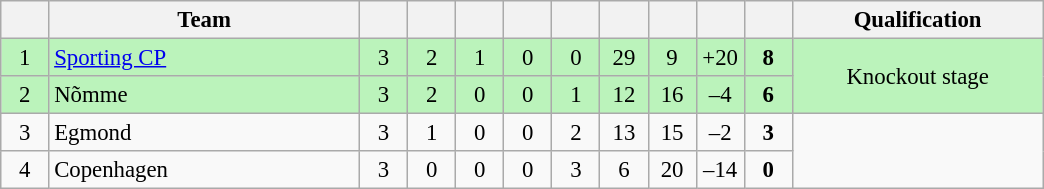<table class="wikitable" style="font-size: 95%">
<tr>
<th width="25"></th>
<th width="200">Team</th>
<th width="25"></th>
<th width="25"></th>
<th width="25"></th>
<th width="25"></th>
<th width="25"></th>
<th width="25"></th>
<th width="25"></th>
<th width="25"></th>
<th width="25"></th>
<th width="160">Qualification</th>
</tr>
<tr align=center bgcolor=#bbf3bb>
<td>1</td>
<td align=left> <a href='#'>Sporting CP</a></td>
<td>3</td>
<td>2</td>
<td>1</td>
<td>0</td>
<td>0</td>
<td>29</td>
<td>9</td>
<td>+20</td>
<td><strong>8</strong></td>
<td rowspan=2>Knockout stage</td>
</tr>
<tr align=center bgcolor=#bbf3bb>
<td>2</td>
<td align=left> Nõmme</td>
<td>3</td>
<td>2</td>
<td>0</td>
<td>0</td>
<td>1</td>
<td>12</td>
<td>16</td>
<td>–4</td>
<td><strong>6</strong></td>
</tr>
<tr align=center>
<td>3</td>
<td align=left> Egmond</td>
<td>3</td>
<td>1</td>
<td>0</td>
<td>0</td>
<td>2</td>
<td>13</td>
<td>15</td>
<td>–2</td>
<td><strong>3</strong></td>
<td rowspan=2></td>
</tr>
<tr align=center>
<td>4</td>
<td align=left> Copenhagen</td>
<td>3</td>
<td>0</td>
<td>0</td>
<td>0</td>
<td>3</td>
<td>6</td>
<td>20</td>
<td>–14</td>
<td><strong>0</strong></td>
</tr>
</table>
